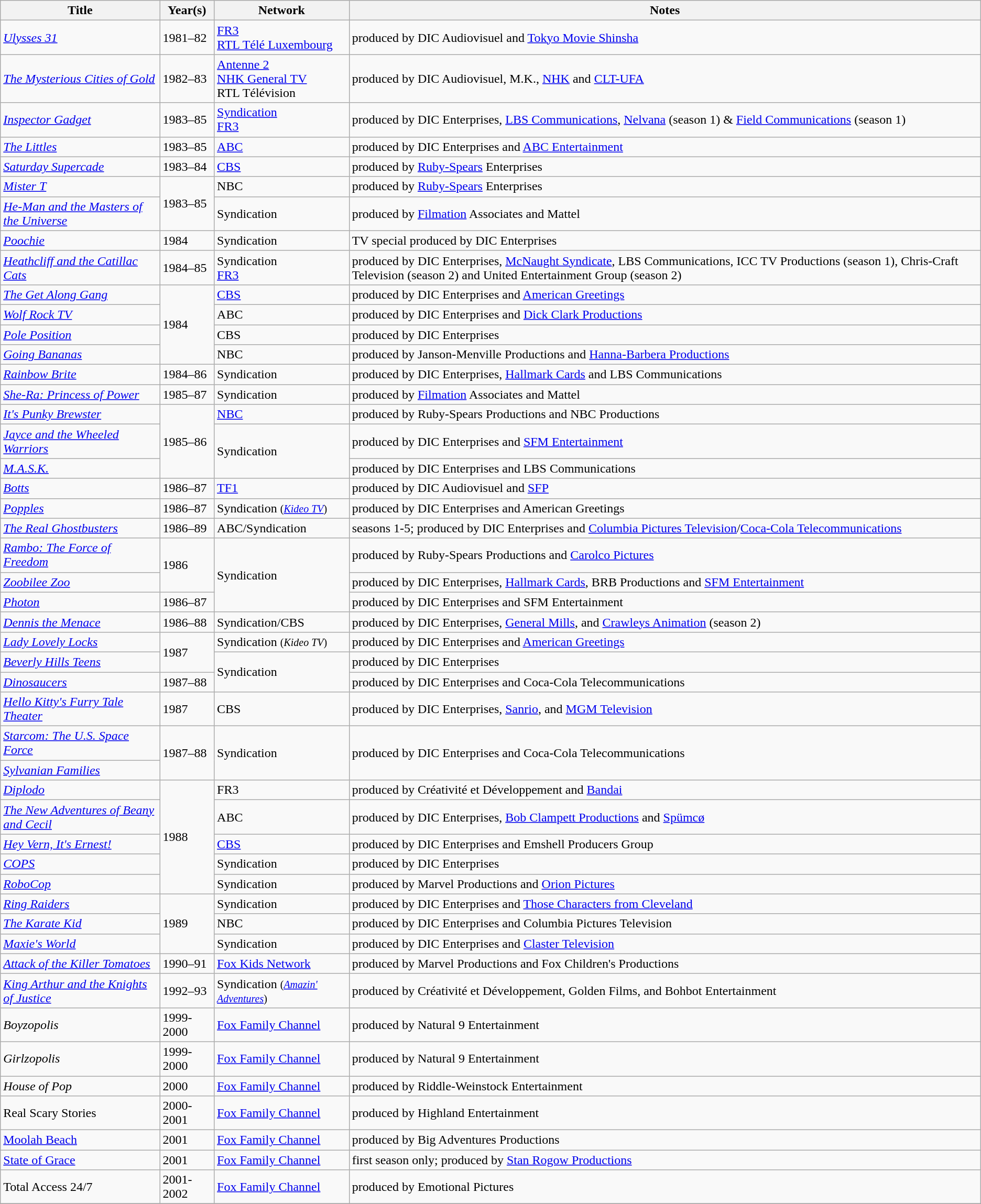<table class="wikitable sortable mw-collapsible">
<tr>
<th>Title</th>
<th>Year(s)</th>
<th>Network</th>
<th>Notes</th>
</tr>
<tr>
<td><em><a href='#'>Ulysses 31</a></em></td>
<td>1981–82</td>
<td><a href='#'>FR3</a><br><a href='#'>RTL Télé Luxembourg</a></td>
<td>produced by DIC Audiovisuel and <a href='#'>Tokyo Movie Shinsha</a></td>
</tr>
<tr>
<td><em><a href='#'>The Mysterious Cities of Gold</a></em></td>
<td>1982–83</td>
<td><a href='#'>Antenne 2</a><br><a href='#'>NHK General TV</a><br>RTL Télévision</td>
<td>produced by DIC Audiovisuel, M.K., <a href='#'>NHK</a> and <a href='#'>CLT-UFA</a></td>
</tr>
<tr>
<td><em><a href='#'>Inspector Gadget</a></em></td>
<td>1983–85</td>
<td><a href='#'>Syndication</a><br><a href='#'>FR3</a></td>
<td>produced by DIC Enterprises, <a href='#'>LBS Communications</a>, <a href='#'>Nelvana</a> (season 1) & <a href='#'>Field Communications</a> (season 1)</td>
</tr>
<tr>
<td><em><a href='#'>The Littles</a></em></td>
<td>1983–85</td>
<td><a href='#'>ABC</a></td>
<td>produced by DIC Enterprises and <a href='#'>ABC Entertainment</a></td>
</tr>
<tr>
<td><em><a href='#'>Saturday Supercade</a></em></td>
<td>1983–84</td>
<td><a href='#'>CBS</a></td>
<td>produced by <a href='#'>Ruby-Spears</a> Enterprises</td>
</tr>
<tr>
<td><em><a href='#'>Mister T</a></em></td>
<td rowspan="2">1983–85</td>
<td>NBC</td>
<td>produced by <a href='#'>Ruby-Spears</a> Enterprises</td>
</tr>
<tr>
<td><em><a href='#'>He-Man and the Masters of the Universe</a></em></td>
<td>Syndication</td>
<td>produced by <a href='#'>Filmation</a> Associates and Mattel</td>
</tr>
<tr>
<td><em><a href='#'>Poochie</a></em></td>
<td>1984</td>
<td>Syndication</td>
<td>TV special produced by DIC Enterprises</td>
</tr>
<tr>
<td><em><a href='#'>Heathcliff and the Catillac Cats</a></em></td>
<td>1984–85</td>
<td>Syndication<br><a href='#'>FR3</a></td>
<td>produced by DIC Enterprises, <a href='#'>McNaught Syndicate</a>, LBS Communications, ICC TV Productions (season 1), Chris-Craft Television (season 2) and United Entertainment Group (season 2)</td>
</tr>
<tr>
<td><em><a href='#'>The Get Along Gang</a></em></td>
<td rowspan="4">1984</td>
<td><a href='#'>CBS</a></td>
<td>produced by DIC Enterprises and <a href='#'>American Greetings</a></td>
</tr>
<tr>
<td><em><a href='#'>Wolf Rock TV</a></em></td>
<td>ABC</td>
<td>produced by DIC Enterprises and <a href='#'>Dick Clark Productions</a></td>
</tr>
<tr>
<td><em><a href='#'>Pole Position</a></em></td>
<td>CBS</td>
<td>produced by DIC Enterprises</td>
</tr>
<tr>
<td><em><a href='#'>Going Bananas</a></em></td>
<td>NBC</td>
<td>produced by Janson-Menville Productions and <a href='#'>Hanna-Barbera Productions</a></td>
</tr>
<tr>
<td><em><a href='#'>Rainbow Brite</a></em></td>
<td>1984–86</td>
<td>Syndication</td>
<td>produced by DIC Enterprises, <a href='#'>Hallmark Cards</a> and LBS Communications</td>
</tr>
<tr>
<td><em><a href='#'>She-Ra: Princess of Power</a></em></td>
<td>1985–87</td>
<td>Syndication</td>
<td>produced by <a href='#'>Filmation</a> Associates and Mattel</td>
</tr>
<tr>
<td><em><a href='#'>It's Punky Brewster</a></em></td>
<td rowspan="3">1985–86</td>
<td><a href='#'>NBC</a></td>
<td>produced by Ruby-Spears Productions and NBC Productions</td>
</tr>
<tr>
<td><em><a href='#'>Jayce and the Wheeled Warriors</a></em></td>
<td rowspan="2">Syndication</td>
<td>produced by DIC Enterprises and <a href='#'>SFM Entertainment</a></td>
</tr>
<tr>
<td><em><a href='#'>M.A.S.K.</a></em></td>
<td>produced by DIC Enterprises and LBS Communications</td>
</tr>
<tr>
<td><em><a href='#'>Botts</a></em></td>
<td>1986–87</td>
<td><a href='#'>TF1</a></td>
<td>produced by DIC Audiovisuel and <a href='#'>SFP</a></td>
</tr>
<tr>
<td><em><a href='#'>Popples</a></em></td>
<td>1986–87</td>
<td>Syndication <small>(<em><a href='#'>Kideo TV</a></em>)</small></td>
<td>produced by DIC Enterprises and American Greetings</td>
</tr>
<tr>
<td><em><a href='#'>The Real Ghostbusters</a></em></td>
<td>1986–89</td>
<td>ABC/Syndication</td>
<td>seasons 1-5; produced by DIC Enterprises and <a href='#'>Columbia Pictures Television</a>/<a href='#'>Coca-Cola Telecommunications</a></td>
</tr>
<tr>
<td><em><a href='#'>Rambo: The Force of Freedom</a></em></td>
<td rowspan="2">1986</td>
<td rowspan="3">Syndication</td>
<td>produced by Ruby-Spears Productions and <a href='#'>Carolco Pictures</a></td>
</tr>
<tr>
<td><em><a href='#'>Zoobilee Zoo</a></em></td>
<td>produced by DIC Enterprises, <a href='#'>Hallmark Cards</a>, BRB Productions and <a href='#'>SFM Entertainment</a></td>
</tr>
<tr>
<td><em><a href='#'>Photon</a></em></td>
<td>1986–87</td>
<td>produced by DIC Enterprises and SFM Entertainment</td>
</tr>
<tr>
<td><em><a href='#'>Dennis the Menace</a></em></td>
<td>1986–88</td>
<td>Syndication/CBS</td>
<td>produced by DIC Enterprises, <a href='#'>General Mills</a>, and <a href='#'>Crawleys Animation</a> (season 2)</td>
</tr>
<tr>
<td><em><a href='#'>Lady Lovely Locks</a></em></td>
<td rowspan="2">1987</td>
<td>Syndication <small>(<em>Kideo TV</em>)</small></td>
<td>produced by DIC Enterprises and <a href='#'>American Greetings</a></td>
</tr>
<tr>
<td><em><a href='#'>Beverly Hills Teens</a></em></td>
<td rowspan="2">Syndication</td>
<td>produced by DIC Enterprises</td>
</tr>
<tr>
<td><em><a href='#'>Dinosaucers</a></em></td>
<td>1987–88</td>
<td>produced by DIC Enterprises and Coca-Cola Telecommunications</td>
</tr>
<tr>
<td><em><a href='#'>Hello Kitty's Furry Tale Theater</a></em></td>
<td>1987</td>
<td>CBS</td>
<td>produced by DIC Enterprises, <a href='#'>Sanrio</a>, and <a href='#'>MGM Television</a></td>
</tr>
<tr>
<td><em><a href='#'>Starcom: The U.S. Space Force</a></em></td>
<td rowspan="2">1987–88</td>
<td rowspan="2">Syndication</td>
<td rowspan="2">produced by DIC Enterprises and Coca-Cola Telecommunications</td>
</tr>
<tr>
<td><em><a href='#'>Sylvanian Families</a></em></td>
</tr>
<tr>
<td><em><a href='#'>Diplodo</a></em></td>
<td rowspan="5">1988</td>
<td>FR3</td>
<td>produced by Créativité et Développement and <a href='#'>Bandai</a></td>
</tr>
<tr>
<td><em><a href='#'>The New Adventures of Beany and Cecil</a></em></td>
<td>ABC</td>
<td>produced by DIC Enterprises, <a href='#'>Bob Clampett Productions</a> and <a href='#'>Spümcø</a></td>
</tr>
<tr>
<td><em><a href='#'>Hey Vern, It's Ernest!</a></em></td>
<td><a href='#'>CBS</a></td>
<td>produced by DIC Enterprises and Emshell Producers Group</td>
</tr>
<tr>
<td><em><a href='#'>COPS</a></em></td>
<td>Syndication</td>
<td>produced by DIC Enterprises</td>
</tr>
<tr>
<td><em><a href='#'>RoboCop</a></em></td>
<td>Syndication</td>
<td>produced by Marvel Productions and <a href='#'>Orion Pictures</a></td>
</tr>
<tr>
<td><em><a href='#'>Ring Raiders</a></em></td>
<td rowspan="3">1989</td>
<td>Syndication</td>
<td>produced by DIC Enterprises and <a href='#'>Those Characters from Cleveland</a></td>
</tr>
<tr>
<td><em><a href='#'>The Karate Kid</a></em></td>
<td>NBC</td>
<td>produced by DIC Enterprises and Columbia Pictures Television</td>
</tr>
<tr>
<td><em><a href='#'>Maxie's World</a></em></td>
<td>Syndication</td>
<td>produced by DIC Enterprises and <a href='#'>Claster Television</a></td>
</tr>
<tr>
<td><em><a href='#'>Attack of the Killer Tomatoes</a></em></td>
<td>1990–91</td>
<td><a href='#'>Fox Kids Network</a></td>
<td>produced by Marvel Productions and Fox Children's Productions</td>
</tr>
<tr>
<td><em><a href='#'>King Arthur and the Knights of Justice</a></em></td>
<td>1992–93</td>
<td>Syndication <small>(<em><a href='#'>Amazin' Adventures</a></em>)</small></td>
<td>produced by Créativité et Développement, Golden Films, and Bohbot Entertainment</td>
</tr>
<tr>
<td><em>Boyzopolis</em></td>
<td>1999-2000</td>
<td><a href='#'>Fox Family Channel</a></td>
<td>produced by Natural 9 Entertainment</td>
</tr>
<tr>
<td><em>Girlzopolis</em></td>
<td>1999-2000</td>
<td><a href='#'>Fox Family Channel</a></td>
<td>produced by Natural 9 Entertainment</td>
</tr>
<tr>
<td><em>House of Pop</td>
<td>2000</td>
<td><a href='#'>Fox Family Channel</a></td>
<td>produced by Riddle-Weinstock Entertainment</td>
</tr>
<tr>
<td></em>Real Scary Stories<em></td>
<td>2000-2001</td>
<td><a href='#'>Fox Family Channel</a></td>
<td>produced by Highland Entertainment</td>
</tr>
<tr>
<td></em><a href='#'>Moolah Beach</a><em></td>
<td>2001</td>
<td><a href='#'>Fox Family Channel</a></td>
<td>produced by Big Adventures Productions</td>
</tr>
<tr>
<td></em><a href='#'>State of Grace</a><em></td>
<td>2001</td>
<td><a href='#'>Fox Family Channel</a></td>
<td>first season only; produced by <a href='#'>Stan Rogow Productions</a></td>
</tr>
<tr>
<td></em>Total Access 24/7<em></td>
<td>2001-2002</td>
<td><a href='#'>Fox Family Channel</a></td>
<td>produced by Emotional Pictures</td>
</tr>
<tr>
</tr>
</table>
